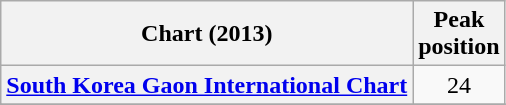<table class="wikitable sortable plainrowheaders">
<tr>
<th>Chart (2013)</th>
<th>Peak<br>position</th>
</tr>
<tr>
<th scope="row"><a href='#'>South Korea Gaon International Chart</a></th>
<td style="text-align:center;">24</td>
</tr>
<tr>
</tr>
<tr>
</tr>
<tr>
</tr>
</table>
